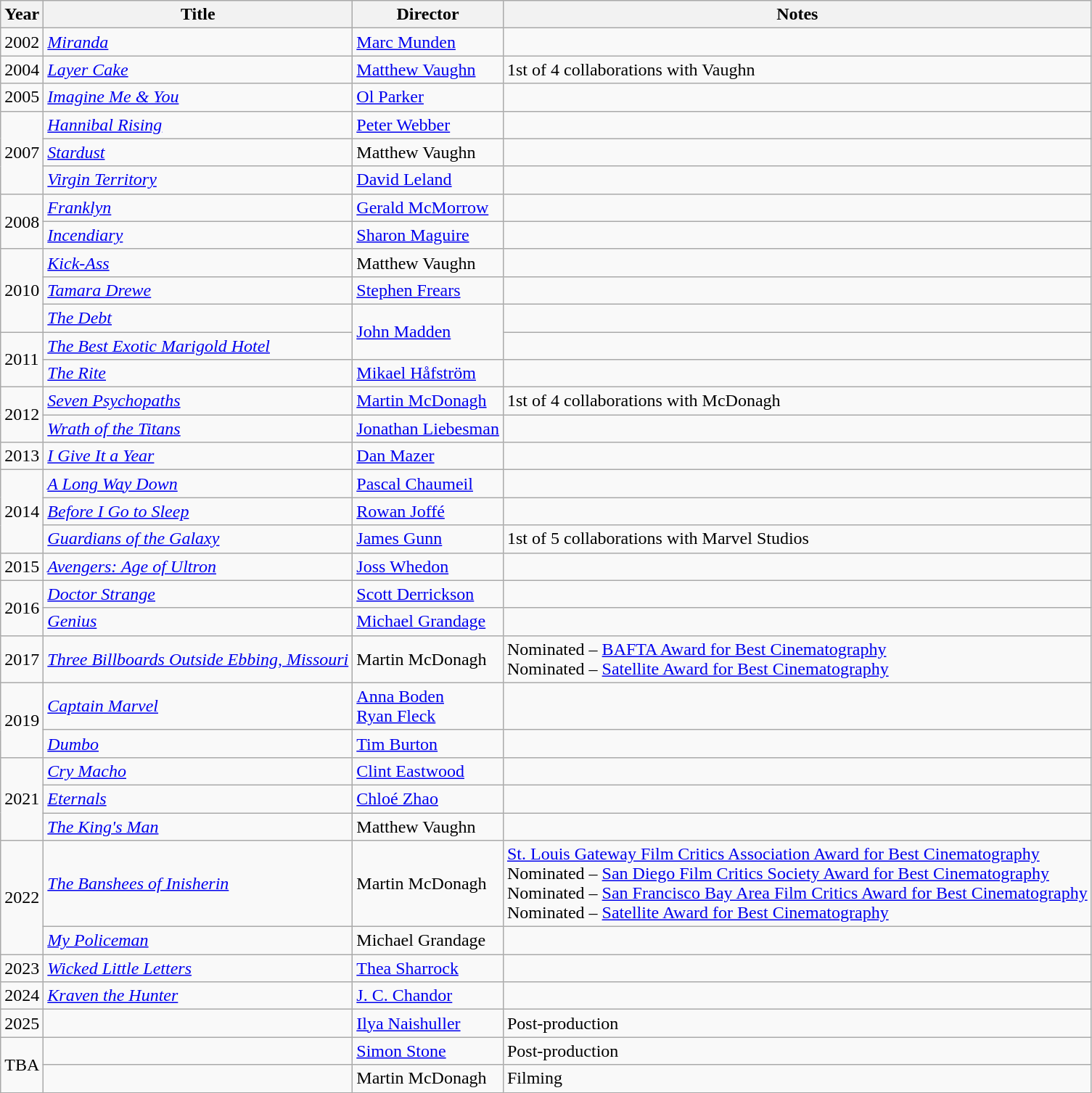<table class="wikitable">
<tr>
<th>Year</th>
<th>Title</th>
<th>Director</th>
<th>Notes</th>
</tr>
<tr>
<td>2002</td>
<td><em><a href='#'>Miranda</a></em></td>
<td><a href='#'>Marc Munden</a></td>
<td></td>
</tr>
<tr>
<td>2004</td>
<td><em><a href='#'>Layer Cake</a></em></td>
<td><a href='#'>Matthew Vaughn</a></td>
<td>1st of 4 collaborations with Vaughn</td>
</tr>
<tr>
<td>2005</td>
<td><em><a href='#'>Imagine Me & You</a></em></td>
<td><a href='#'>Ol Parker</a></td>
<td></td>
</tr>
<tr>
<td rowspan=3>2007</td>
<td><em><a href='#'>Hannibal Rising</a></em></td>
<td><a href='#'>Peter Webber</a></td>
<td></td>
</tr>
<tr>
<td><em><a href='#'>Stardust</a></em></td>
<td>Matthew Vaughn</td>
<td></td>
</tr>
<tr>
<td><em><a href='#'>Virgin Territory</a></em></td>
<td><a href='#'>David Leland</a></td>
<td></td>
</tr>
<tr>
<td rowspan=2>2008</td>
<td><em><a href='#'>Franklyn</a></em></td>
<td><a href='#'>Gerald McMorrow</a></td>
<td></td>
</tr>
<tr>
<td><em><a href='#'>Incendiary</a></em></td>
<td><a href='#'>Sharon Maguire</a></td>
<td></td>
</tr>
<tr>
<td rowspan=3>2010</td>
<td><em><a href='#'>Kick-Ass</a></em></td>
<td>Matthew Vaughn</td>
<td></td>
</tr>
<tr>
<td><em><a href='#'>Tamara Drewe</a></em></td>
<td><a href='#'>Stephen Frears</a></td>
<td></td>
</tr>
<tr>
<td><em><a href='#'>The Debt</a></em></td>
<td rowspan=2><a href='#'>John Madden</a></td>
<td></td>
</tr>
<tr>
<td rowspan=2>2011</td>
<td><em><a href='#'>The Best Exotic Marigold Hotel</a></em></td>
<td></td>
</tr>
<tr>
<td><em><a href='#'>The Rite</a></em></td>
<td><a href='#'>Mikael Håfström</a></td>
<td></td>
</tr>
<tr>
<td rowspan=2>2012</td>
<td><em><a href='#'>Seven Psychopaths</a></em></td>
<td><a href='#'>Martin McDonagh</a></td>
<td>1st of 4 collaborations with McDonagh</td>
</tr>
<tr>
<td><em><a href='#'>Wrath of the Titans</a></em></td>
<td><a href='#'>Jonathan Liebesman</a></td>
<td></td>
</tr>
<tr>
<td>2013</td>
<td><em><a href='#'>I Give It a Year</a></em></td>
<td><a href='#'>Dan Mazer</a></td>
<td></td>
</tr>
<tr>
<td rowspan=3>2014</td>
<td><em><a href='#'>A Long Way Down</a></em></td>
<td><a href='#'>Pascal Chaumeil</a></td>
<td></td>
</tr>
<tr>
<td><em><a href='#'>Before I Go to Sleep</a></em></td>
<td><a href='#'>Rowan Joffé</a></td>
<td></td>
</tr>
<tr>
<td><em><a href='#'>Guardians of the Galaxy</a></em></td>
<td><a href='#'>James Gunn</a></td>
<td>1st of 5 collaborations with Marvel Studios</td>
</tr>
<tr>
<td>2015</td>
<td><em><a href='#'>Avengers: Age of Ultron</a></em></td>
<td><a href='#'>Joss Whedon</a></td>
<td></td>
</tr>
<tr>
<td rowspan=2>2016</td>
<td><em><a href='#'>Doctor Strange</a></em></td>
<td><a href='#'>Scott Derrickson</a></td>
<td></td>
</tr>
<tr>
<td><em><a href='#'>Genius</a></em></td>
<td><a href='#'>Michael Grandage</a></td>
<td></td>
</tr>
<tr>
<td>2017</td>
<td><em><a href='#'>Three Billboards Outside Ebbing, Missouri</a></em></td>
<td>Martin McDonagh</td>
<td>Nominated – <a href='#'>BAFTA Award for Best Cinematography</a><br>Nominated – <a href='#'>Satellite Award for Best Cinematography</a></td>
</tr>
<tr>
<td rowspan=2>2019</td>
<td><em><a href='#'>Captain Marvel</a></em></td>
<td><a href='#'>Anna Boden<br>Ryan Fleck</a></td>
<td></td>
</tr>
<tr>
<td><em><a href='#'>Dumbo</a></em></td>
<td><a href='#'>Tim Burton</a></td>
<td></td>
</tr>
<tr>
<td rowspan="3">2021</td>
<td><em><a href='#'>Cry Macho</a></em></td>
<td><a href='#'>Clint Eastwood</a></td>
<td></td>
</tr>
<tr>
<td><em><a href='#'>Eternals</a></em></td>
<td><a href='#'>Chloé Zhao</a></td>
<td></td>
</tr>
<tr>
<td><em><a href='#'>The King's Man</a></em></td>
<td>Matthew Vaughn</td>
<td></td>
</tr>
<tr>
<td rowspan="2">2022</td>
<td><em><a href='#'>The Banshees of Inisherin</a></em></td>
<td>Martin McDonagh</td>
<td><a href='#'>St. Louis Gateway Film Critics Association Award for Best Cinematography</a><br>Nominated – <a href='#'>San Diego Film Critics Society Award for Best Cinematography</a><br>Nominated – <a href='#'>San Francisco Bay Area Film Critics Award for Best Cinematography</a><br>Nominated – <a href='#'>Satellite Award for Best Cinematography</a></td>
</tr>
<tr>
<td><em><a href='#'>My Policeman</a></em></td>
<td>Michael Grandage</td>
<td></td>
</tr>
<tr>
<td>2023</td>
<td><em><a href='#'>Wicked Little Letters</a></em></td>
<td><a href='#'>Thea Sharrock</a></td>
<td></td>
</tr>
<tr>
<td>2024</td>
<td><em><a href='#'>Kraven the Hunter</a></em></td>
<td><a href='#'>J. C. Chandor</a></td>
<td></td>
</tr>
<tr>
<td>2025</td>
<td></td>
<td><a href='#'>Ilya Naishuller</a></td>
<td>Post-production</td>
</tr>
<tr>
<td rowspan="2">TBA</td>
<td></td>
<td><a href='#'>Simon Stone</a></td>
<td>Post-production</td>
</tr>
<tr>
<td></td>
<td>Martin McDonagh</td>
<td>Filming</td>
</tr>
</table>
